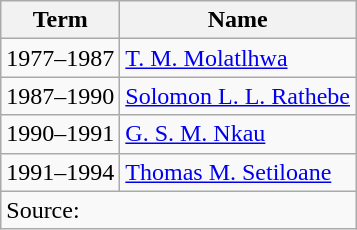<table class="wikitable">
<tr>
<th>Term</th>
<th>Name</th>
</tr>
<tr>
<td>1977–1987</td>
<td><a href='#'>T. M. Molatlhwa</a></td>
</tr>
<tr>
<td>1987–1990</td>
<td><a href='#'>Solomon L. L. Rathebe</a></td>
</tr>
<tr>
<td>1990–1991</td>
<td><a href='#'>G. S. M. Nkau</a></td>
</tr>
<tr>
<td>1991–1994</td>
<td><a href='#'>Thomas M. Setiloane</a></td>
</tr>
<tr>
<td colspan=2>Source: </td>
</tr>
</table>
